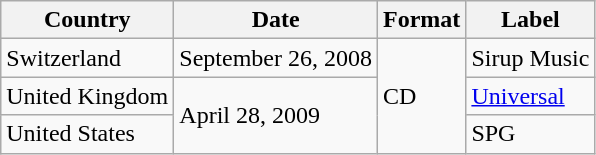<table class="wikitable">
<tr>
<th>Country</th>
<th>Date</th>
<th>Format</th>
<th>Label</th>
</tr>
<tr>
<td>Switzerland</td>
<td>September 26, 2008</td>
<td rowspan="3">CD</td>
<td>Sirup Music</td>
</tr>
<tr>
<td>United Kingdom</td>
<td rowspan="2">April 28, 2009</td>
<td><a href='#'>Universal</a></td>
</tr>
<tr>
<td>United States</td>
<td>SPG</td>
</tr>
</table>
